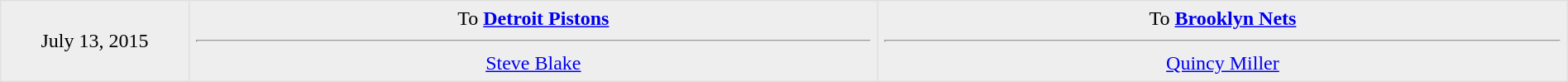<table border=1 style="border-collapse:collapse; text-align: center; width: 100%" bordercolor="#DFDFDF"  cellpadding="5">
<tr bgcolor="eeeeee">
<td style="width:12%">July 13, 2015</td>
<td style="width:44%" valign="top">To <strong><a href='#'>Detroit Pistons</a></strong><hr> <a href='#'>Steve Blake</a></td>
<td style="width:44%" valign="top">To <strong><a href='#'>Brooklyn Nets</a></strong> <hr><a href='#'>Quincy Miller</a></td>
</tr>
</table>
